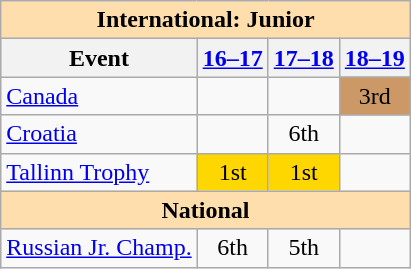<table class="wikitable" style="text-align:center">
<tr>
<th colspan="4" style="background-color: #ffdead; " align="center">International: Junior</th>
</tr>
<tr>
<th>Event</th>
<th><a href='#'>16–17</a></th>
<th><a href='#'>17–18</a></th>
<th><a href='#'>18–19</a></th>
</tr>
<tr>
<td align=left> <a href='#'>Canada</a></td>
<td></td>
<td></td>
<td bgcolor=cc9966>3rd</td>
</tr>
<tr>
<td align=left> <a href='#'>Croatia</a></td>
<td></td>
<td>6th</td>
<td></td>
</tr>
<tr>
<td align=left><a href='#'>Tallinn Trophy</a></td>
<td bgcolor=gold>1st</td>
<td bgcolor=gold>1st</td>
<td></td>
</tr>
<tr>
<th colspan="4" style="background-color: #ffdead; " align="center">National</th>
</tr>
<tr>
<td align=left><a href='#'>Russian Jr. Champ.</a></td>
<td>6th</td>
<td>5th</td>
<td></td>
</tr>
</table>
